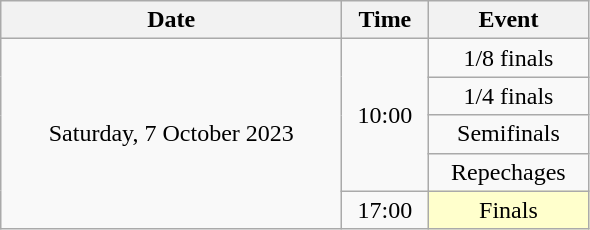<table class = "wikitable" style="text-align:center;">
<tr>
<th width=220>Date</th>
<th width=50>Time</th>
<th width=100>Event</th>
</tr>
<tr>
<td rowspan=5>Saturday, 7 October 2023</td>
<td rowspan=4>10:00</td>
<td>1/8 finals</td>
</tr>
<tr>
<td>1/4 finals</td>
</tr>
<tr>
<td>Semifinals</td>
</tr>
<tr>
<td>Repechages</td>
</tr>
<tr>
<td>17:00</td>
<td bgcolor=ffffcc>Finals</td>
</tr>
</table>
